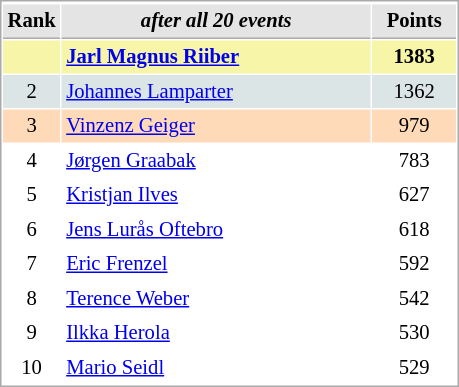<table cellspacing="1" cellpadding="3" style="border:1px solid #AAAAAA;font-size:86%">
<tr style="background-color: #E4E4E4;">
</tr>
<tr style="background-color: #E4E4E4;">
<th style="border-bottom:1px solid #AAAAAA; width: 10px;">Rank</th>
<th style="border-bottom:1px solid #AAAAAA; width: 200px;"><em>after all 20 events</em></th>
<th style="border-bottom:1px solid #AAAAAA; width: 50px;">Points</th>
</tr>
<tr style="background:#f7f6a8;">
<td align=center></td>
<td> <strong><a href='#'>Jarl Magnus Riiber</a></strong></td>
<td align=center><strong>1383</strong></td>
</tr>
<tr style="background:#dce5e5;">
<td align=center>2</td>
<td> <a href='#'>Johannes Lamparter</a></td>
<td align=center>1362</td>
</tr>
<tr style="background:#ffdab9;">
<td align=center>3</td>
<td> <a href='#'>Vinzenz Geiger</a></td>
<td align=center>979</td>
</tr>
<tr>
<td align=center>4</td>
<td> <a href='#'>Jørgen Graabak</a></td>
<td align=center>783</td>
</tr>
<tr>
<td align=center>5</td>
<td> <a href='#'>Kristjan Ilves</a></td>
<td align=center>627</td>
</tr>
<tr>
<td align=center>6</td>
<td> <a href='#'>Jens Lurås Oftebro</a></td>
<td align=center>618</td>
</tr>
<tr>
<td align=center>7</td>
<td> <a href='#'>Eric Frenzel</a></td>
<td align=center>592</td>
</tr>
<tr>
<td align=center>8</td>
<td> <a href='#'>Terence Weber</a></td>
<td align=center>542</td>
</tr>
<tr>
<td align=center>9</td>
<td> <a href='#'>Ilkka Herola</a></td>
<td align=center>530</td>
</tr>
<tr>
<td align=center>10</td>
<td> <a href='#'>Mario Seidl</a></td>
<td align=center>529</td>
</tr>
</table>
